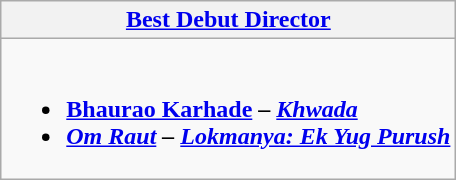<table class="wikitable">
<tr>
<th colspan=2><a href='#'>Best Debut Director</a></th>
</tr>
<tr>
<td colspan=2><br><ul><li><strong><a href='#'>Bhaurao Karhade</a> – <em><a href='#'>Khwada</a><strong><em></li><li></strong><a href='#'>Om Raut</a> – </em><a href='#'>Lokmanya: Ek Yug Purush</a></em></strong></li></ul></td>
</tr>
</table>
